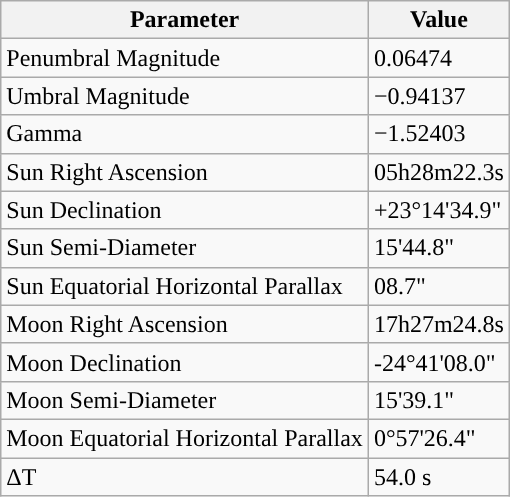<table class="wikitable">
<tr>
<th>Parameter</th>
<th>Value</th>
</tr>
<tr>
<td>Penumbral Magnitude</td>
<td>0.06474</td>
</tr>
<tr>
<td>Umbral Magnitude</td>
<td>−0.94137</td>
</tr>
<tr>
<td>Gamma</td>
<td>−1.52403</td>
</tr>
<tr>
<td>Sun Right Ascension</td>
<td>05h28m22.3s</td>
</tr>
<tr>
<td>Sun Declination</td>
<td>+23°14'34.9"</td>
</tr>
<tr>
<td>Sun Semi-Diameter</td>
<td>15'44.8"</td>
</tr>
<tr>
<td>Sun Equatorial Horizontal Parallax</td>
<td>08.7"</td>
</tr>
<tr>
<td>Moon Right Ascension</td>
<td>17h27m24.8s</td>
</tr>
<tr>
<td>Moon Declination</td>
<td>-24°41'08.0"</td>
</tr>
<tr>
<td>Moon Semi-Diameter</td>
<td>15'39.1"</td>
</tr>
<tr>
<td>Moon Equatorial Horizontal Parallax</td>
<td>0°57'26.4"</td>
</tr>
<tr>
<td>ΔT</td>
<td>54.0 s</td>
</tr>
</table>
